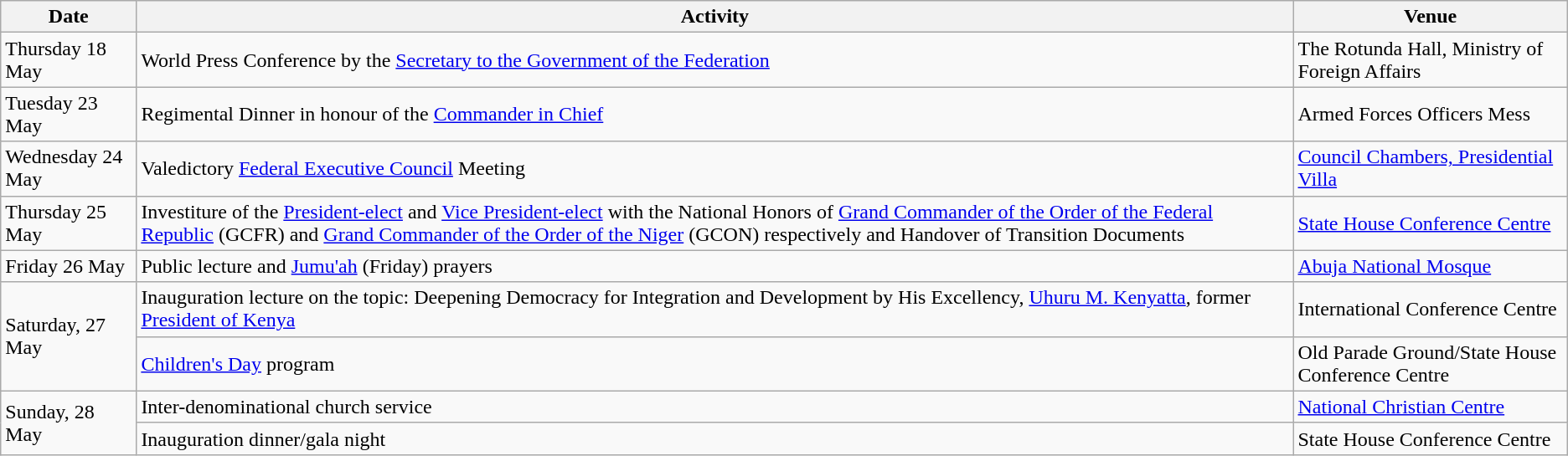<table class="wikitable">
<tr>
<th>Date</th>
<th>Activity</th>
<th>Venue</th>
</tr>
<tr>
<td>Thursday 18 May</td>
<td>World Press Conference by the <a href='#'>Secretary to the Government of the Federation</a></td>
<td>The Rotunda Hall, Ministry of Foreign Affairs</td>
</tr>
<tr>
<td>Tuesday 23 May</td>
<td>Regimental Dinner in honour of the <a href='#'>Commander in Chief</a></td>
<td>Armed Forces Officers Mess</td>
</tr>
<tr>
<td>Wednesday 24 May</td>
<td>Valedictory <a href='#'>Federal Executive Council</a> Meeting</td>
<td><a href='#'>Council Chambers, Presidential Villa</a></td>
</tr>
<tr>
<td>Thursday 25 May</td>
<td>Investiture of the <a href='#'>President-elect</a> and <a href='#'>Vice President-elect</a> with the National Honors of <a href='#'>Grand Commander of the Order of the Federal Republic</a> (GCFR) and <a href='#'>Grand Commander of the Order of the Niger</a> (GCON) respectively and Handover of Transition Documents</td>
<td><a href='#'>State House Conference Centre</a></td>
</tr>
<tr>
<td>Friday 26 May</td>
<td>Public lecture and <a href='#'>Jumu'ah</a> (Friday) prayers</td>
<td><a href='#'>Abuja National Mosque</a></td>
</tr>
<tr>
<td rowspan="2">Saturday, 27 May</td>
<td>Inauguration lecture on the topic: Deepening Democracy for Integration and Development by His Excellency, <a href='#'>Uhuru M. Kenyatta</a>, former <a href='#'>President of Kenya</a></td>
<td>International Conference Centre</td>
</tr>
<tr>
<td><a href='#'>Children's Day</a> program</td>
<td>Old Parade Ground/State House Conference Centre</td>
</tr>
<tr>
<td rowspan="2">Sunday, 28 May</td>
<td>Inter-denominational church service</td>
<td><a href='#'>National Christian Centre</a></td>
</tr>
<tr>
<td>Inauguration dinner/gala night</td>
<td>State House Conference Centre</td>
</tr>
</table>
